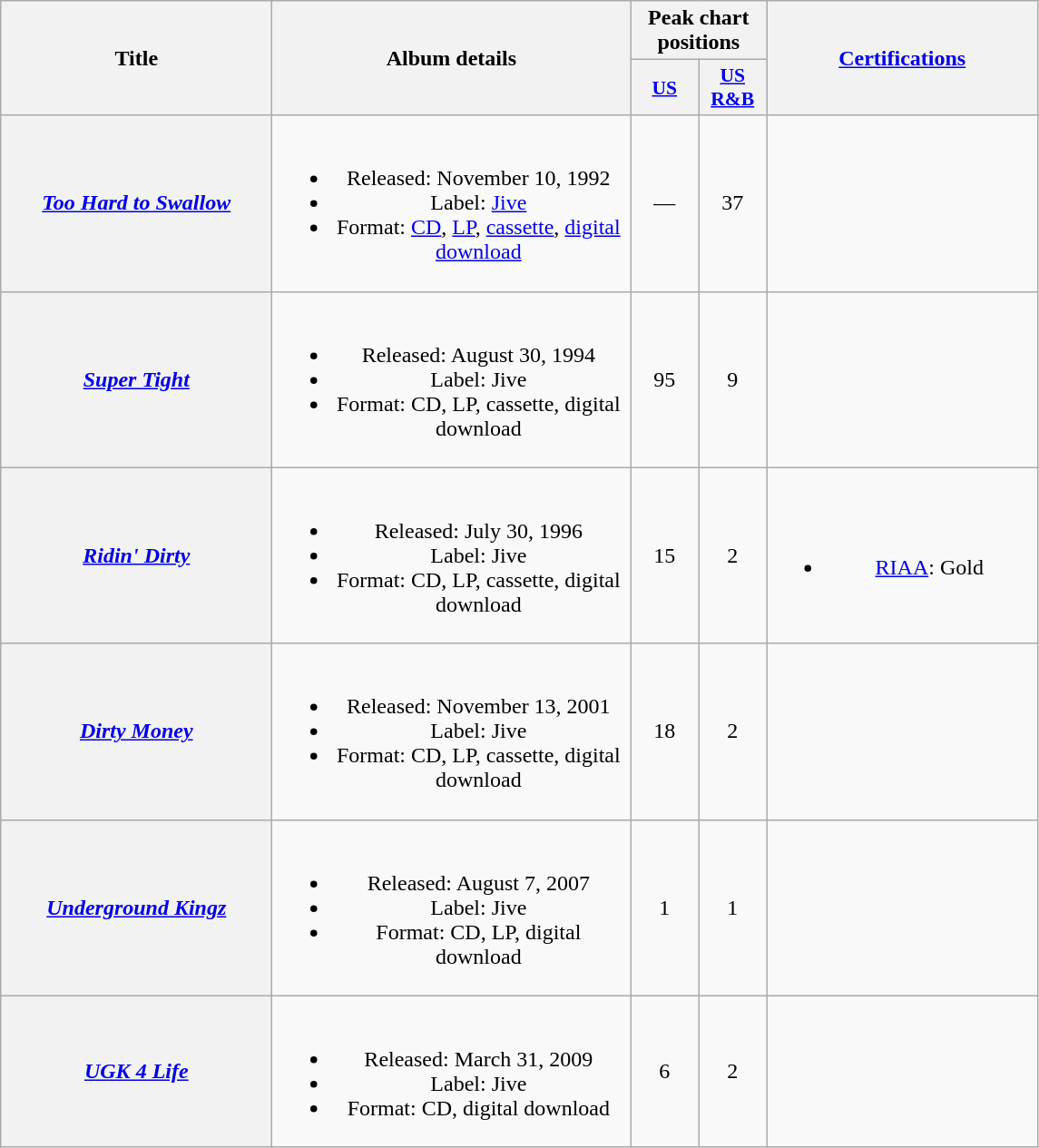<table class="wikitable plainrowheaders" style="text-align:center;">
<tr>
<th scope="col" rowspan="2" style="width:12em;">Title</th>
<th scope="col" rowspan="2" style="width:16em;">Album details</th>
<th scope="col" colspan="2">Peak chart positions</th>
<th scope="col" rowspan="2" style="width:12em;"><a href='#'>Certifications</a></th>
</tr>
<tr>
<th scope="col" style="width:3em;font-size:90%;"><a href='#'>US</a><br></th>
<th scope="col" style="width:3em;font-size:90%;"><a href='#'>US R&B</a><br></th>
</tr>
<tr>
<th scope="row"><em><a href='#'>Too Hard to Swallow</a></em></th>
<td><br><ul><li>Released: November 10, 1992</li><li>Label: <a href='#'>Jive</a></li><li>Format: <a href='#'>CD</a>, <a href='#'>LP</a>, <a href='#'>cassette</a>, <a href='#'>digital download</a></li></ul></td>
<td>—</td>
<td>37</td>
<td></td>
</tr>
<tr>
<th scope="row"><em><a href='#'>Super Tight</a></em></th>
<td><br><ul><li>Released: August 30, 1994</li><li>Label: Jive</li><li>Format: CD, LP, cassette, digital download</li></ul></td>
<td>95</td>
<td>9</td>
<td></td>
</tr>
<tr>
<th scope="row"><em><a href='#'>Ridin' Dirty</a></em></th>
<td><br><ul><li>Released: July 30, 1996</li><li>Label: Jive</li><li>Format: CD, LP, cassette, digital download</li></ul></td>
<td>15</td>
<td>2</td>
<td><br><ul><li><a href='#'>RIAA</a>: Gold</li></ul></td>
</tr>
<tr>
<th scope="row"><em><a href='#'>Dirty Money</a></em></th>
<td><br><ul><li>Released: November 13, 2001</li><li>Label: Jive</li><li>Format: CD, LP, cassette, digital download</li></ul></td>
<td>18</td>
<td>2</td>
<td></td>
</tr>
<tr>
<th scope="row"><em><a href='#'>Underground Kingz</a></em></th>
<td><br><ul><li>Released: August 7, 2007</li><li>Label: Jive</li><li>Format: CD, LP, digital download</li></ul></td>
<td>1</td>
<td>1</td>
<td></td>
</tr>
<tr>
<th scope="row"><em><a href='#'>UGK 4 Life</a></em></th>
<td><br><ul><li>Released: March 31, 2009</li><li>Label: Jive</li><li>Format: CD, digital download</li></ul></td>
<td>6</td>
<td>2</td>
<td></td>
</tr>
</table>
